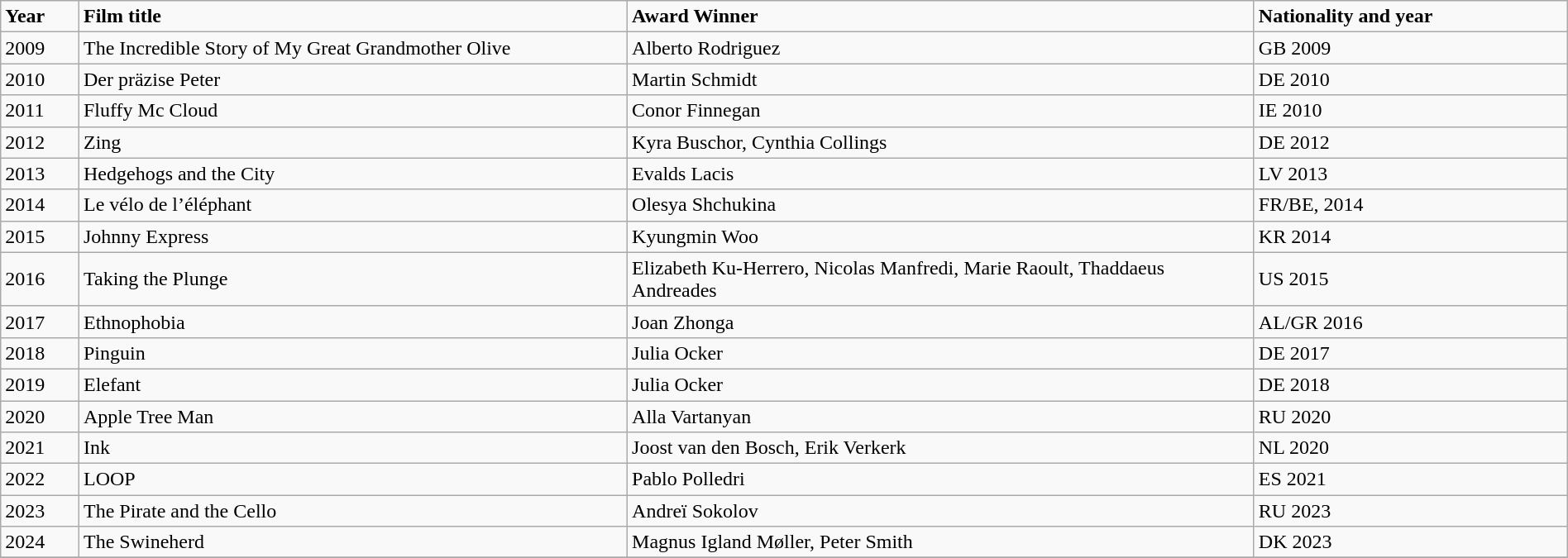<table class="wikitable" width="100%">
<tr>
<td width="5%"><strong>Year</strong></td>
<td width="35%"><strong>Film title</strong></td>
<td width="40%"><strong>Award Winner</strong></td>
<td width="20%"><strong>Nationality and year</strong></td>
</tr>
<tr>
<td>2009</td>
<td>The Incredible Story of My Great Grandmother Olive</td>
<td>Alberto Rodriguez</td>
<td>GB 2009</td>
</tr>
<tr>
<td>2010</td>
<td>Der präzise Peter</td>
<td>Martin Schmidt</td>
<td>DE 2010</td>
</tr>
<tr>
<td>2011</td>
<td>Fluffy Mc Cloud</td>
<td>Conor Finnegan</td>
<td>IE 2010</td>
</tr>
<tr>
<td>2012</td>
<td>Zing</td>
<td>Kyra Buschor, Cynthia Collings</td>
<td>DE 2012</td>
</tr>
<tr>
<td>2013</td>
<td>Hedgehogs and the City</td>
<td>Evalds Lacis</td>
<td>LV 2013</td>
</tr>
<tr>
<td>2014</td>
<td>Le vélo de l’éléphant </td>
<td>Olesya Shchukina </td>
<td>FR/BE, 2014</td>
</tr>
<tr>
<td>2015</td>
<td>Johnny Express </td>
<td>Kyungmin Woo </td>
<td>KR 2014</td>
</tr>
<tr>
<td>2016</td>
<td>Taking the Plunge </td>
<td>Elizabeth Ku-Herrero, Nicolas Manfredi, Marie Raoult, Thaddaeus Andreades </td>
<td>US 2015</td>
</tr>
<tr>
<td>2017</td>
<td>Ethnophobia </td>
<td>Joan Zhonga </td>
<td>AL/GR 2016</td>
</tr>
<tr>
<td>2018</td>
<td>Pinguin </td>
<td>Julia Ocker </td>
<td>DE 2017</td>
</tr>
<tr>
<td>2019</td>
<td>Elefant </td>
<td>Julia Ocker </td>
<td>DE 2018</td>
</tr>
<tr>
<td>2020</td>
<td>Apple Tree Man </td>
<td>Alla Vartanyan </td>
<td>RU 2020</td>
</tr>
<tr>
<td>2021</td>
<td>Ink </td>
<td>Joost van den Bosch, Erik Verkerk </td>
<td>NL 2020</td>
</tr>
<tr>
<td>2022</td>
<td>LOOP </td>
<td>Pablo Polledri </td>
<td>ES 2021</td>
</tr>
<tr>
<td>2023</td>
<td>The Pirate and the Cello </td>
<td>Andreï Sokolov </td>
<td>RU 2023</td>
</tr>
<tr>
<td>2024</td>
<td>The Swineherd </td>
<td>Magnus Igland Møller, Peter Smith </td>
<td>DK 2023</td>
</tr>
<tr>
</tr>
</table>
